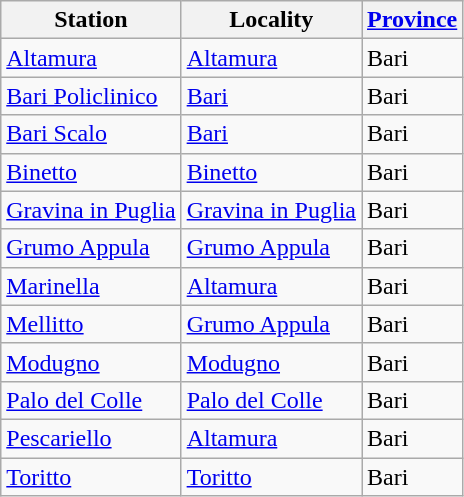<table class="wikitable sortable">
<tr>
<th>Station</th>
<th>Locality</th>
<th><a href='#'>Province</a></th>
</tr>
<tr>
<td><a href='#'>Altamura</a></td>
<td><a href='#'>Altamura</a></td>
<td>Bari</td>
</tr>
<tr>
<td><a href='#'>Bari Policlinico</a></td>
<td><a href='#'>Bari</a></td>
<td>Bari</td>
</tr>
<tr>
<td><a href='#'>Bari Scalo</a></td>
<td><a href='#'>Bari</a></td>
<td>Bari</td>
</tr>
<tr>
<td><a href='#'>Binetto</a></td>
<td><a href='#'>Binetto</a></td>
<td>Bari</td>
</tr>
<tr>
<td><a href='#'>Gravina in Puglia</a></td>
<td><a href='#'>Gravina in Puglia</a></td>
<td>Bari</td>
</tr>
<tr>
<td><a href='#'>Grumo Appula</a></td>
<td><a href='#'>Grumo Appula</a></td>
<td>Bari</td>
</tr>
<tr>
<td><a href='#'>Marinella</a></td>
<td><a href='#'>Altamura</a></td>
<td>Bari</td>
</tr>
<tr>
<td><a href='#'>Mellitto</a></td>
<td><a href='#'>Grumo Appula</a></td>
<td>Bari</td>
</tr>
<tr>
<td><a href='#'>Modugno</a></td>
<td><a href='#'>Modugno</a></td>
<td>Bari</td>
</tr>
<tr>
<td><a href='#'>Palo del Colle</a></td>
<td><a href='#'>Palo del Colle</a></td>
<td>Bari</td>
</tr>
<tr>
<td><a href='#'>Pescariello</a></td>
<td><a href='#'>Altamura</a></td>
<td>Bari</td>
</tr>
<tr>
<td><a href='#'>Toritto</a></td>
<td><a href='#'>Toritto</a></td>
<td>Bari</td>
</tr>
</table>
